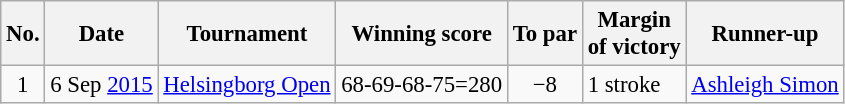<table class="wikitable" style="font-size:95%;">
<tr>
<th>No.</th>
<th>Date</th>
<th>Tournament</th>
<th>Winning score</th>
<th>To par</th>
<th>Margin<br>of victory</th>
<th>Runner-up</th>
</tr>
<tr>
<td align=center>1</td>
<td align=right>6 Sep <a href='#'>2015</a></td>
<td><a href='#'>Helsingborg Open</a></td>
<td align=right>68-69-68-75=280</td>
<td align=center>−8</td>
<td>1 stroke</td>
<td> <a href='#'>Ashleigh Simon</a></td>
</tr>
</table>
